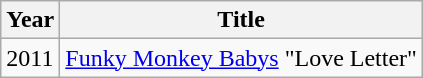<table class="wikitable">
<tr>
<th>Year</th>
<th>Title</th>
</tr>
<tr>
<td>2011</td>
<td><a href='#'>Funky Monkey Babys</a> "Love Letter"</td>
</tr>
</table>
